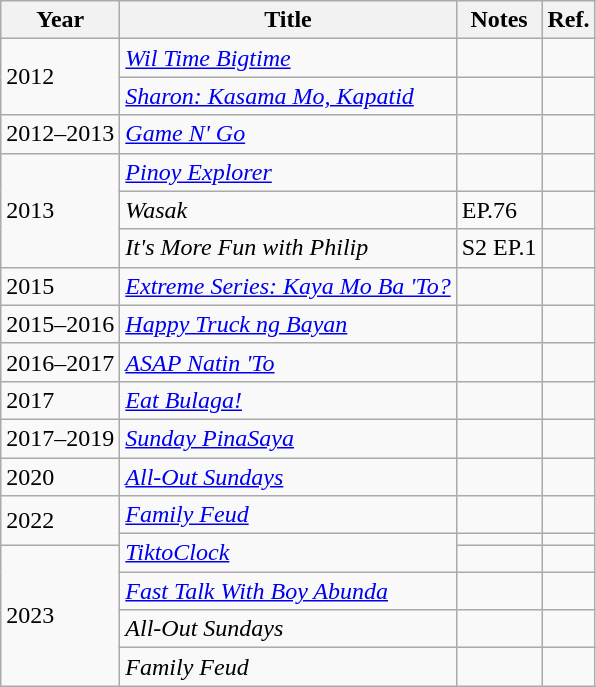<table class="wikitable sortable">
<tr>
<th>Year</th>
<th>Title</th>
<th>Notes</th>
<th>Ref.</th>
</tr>
<tr>
<td rowspan="2">2012</td>
<td><em><a href='#'>Wil Time Bigtime</a></em></td>
<td></td>
<td></td>
</tr>
<tr>
<td><em><a href='#'>Sharon: Kasama Mo, Kapatid</a></em></td>
<td></td>
<td></td>
</tr>
<tr>
<td>2012–2013</td>
<td><a href='#'><em>Game N' Go</em></a></td>
<td></td>
<td></td>
</tr>
<tr>
<td rowspan="3">2013</td>
<td><em><a href='#'>Pinoy Explorer</a></em></td>
<td></td>
<td></td>
</tr>
<tr>
<td><em>Wasak</em></td>
<td>EP.76</td>
<td></td>
</tr>
<tr>
<td><em>It's More Fun with Philip</em></td>
<td>S2 EP.1</td>
<td></td>
</tr>
<tr>
<td>2015</td>
<td><em><a href='#'>Extreme Series: Kaya Mo Ba 'To?</a></em></td>
<td></td>
<td></td>
</tr>
<tr>
<td>2015–2016</td>
<td><em><a href='#'>Happy Truck ng Bayan</a></em></td>
<td></td>
<td></td>
</tr>
<tr>
<td>2016–2017</td>
<td><em><a href='#'>ASAP Natin 'To</a></em></td>
<td></td>
<td></td>
</tr>
<tr>
<td>2017</td>
<td><em><a href='#'>Eat Bulaga!</a></em></td>
<td></td>
<td></td>
</tr>
<tr>
<td>2017–2019</td>
<td><em><a href='#'>Sunday PinaSaya</a></em></td>
<td></td>
<td></td>
</tr>
<tr>
<td>2020</td>
<td><em><a href='#'>All-Out Sundays</a></em></td>
<td></td>
<td></td>
</tr>
<tr>
<td rowspan="2">2022</td>
<td><a href='#'><em>Family Feud</em></a></td>
<td></td>
<td></td>
</tr>
<tr>
<td rowspan="2"><em><a href='#'>TiktoClock</a></em></td>
<td></td>
<td></td>
</tr>
<tr>
<td rowspan="4">2023</td>
<td></td>
<td></td>
</tr>
<tr>
<td><em><a href='#'>Fast Talk With Boy Abunda</a></em></td>
<td></td>
<td></td>
</tr>
<tr>
<td><em>All-Out Sundays</em></td>
<td></td>
<td></td>
</tr>
<tr>
<td><em>Family Feud</em></td>
<td></td>
<td></td>
</tr>
</table>
